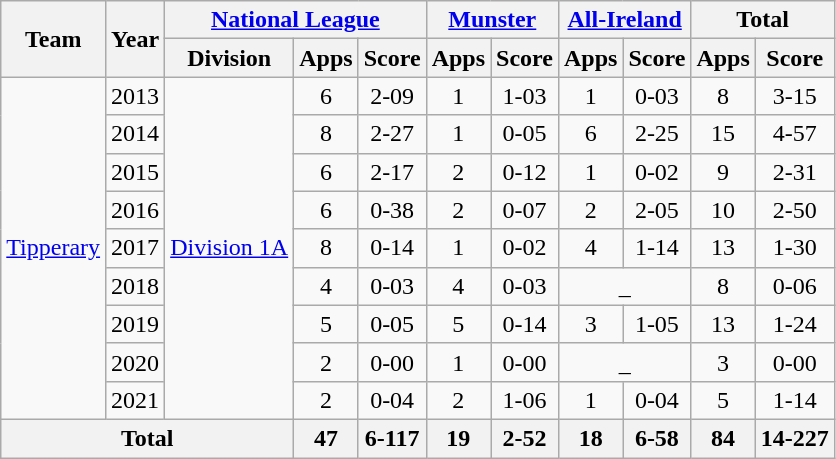<table class="wikitable" style="text-align:center">
<tr>
<th rowspan="2">Team</th>
<th rowspan="2">Year</th>
<th colspan="3"><a href='#'>National League</a></th>
<th colspan="2"><a href='#'>Munster</a></th>
<th colspan="2"><a href='#'>All-Ireland</a></th>
<th colspan="2">Total</th>
</tr>
<tr>
<th>Division</th>
<th>Apps</th>
<th>Score</th>
<th>Apps</th>
<th>Score</th>
<th>Apps</th>
<th>Score</th>
<th>Apps</th>
<th>Score</th>
</tr>
<tr>
<td rowspan="9"><a href='#'>Tipperary</a></td>
<td>2013</td>
<td rowspan="9"><a href='#'>Division 1A</a></td>
<td>6</td>
<td>2-09</td>
<td>1</td>
<td>1-03</td>
<td>1</td>
<td>0-03</td>
<td>8</td>
<td>3-15</td>
</tr>
<tr>
<td>2014</td>
<td>8</td>
<td>2-27</td>
<td>1</td>
<td>0-05</td>
<td>6</td>
<td>2-25</td>
<td>15</td>
<td>4-57</td>
</tr>
<tr>
<td>2015</td>
<td>6</td>
<td>2-17</td>
<td>2</td>
<td>0-12</td>
<td>1</td>
<td>0-02</td>
<td>9</td>
<td>2-31</td>
</tr>
<tr>
<td>2016</td>
<td>6</td>
<td>0-38</td>
<td>2</td>
<td>0-07</td>
<td>2</td>
<td>2-05</td>
<td>10</td>
<td>2-50</td>
</tr>
<tr>
<td>2017</td>
<td>8</td>
<td>0-14</td>
<td>1</td>
<td>0-02</td>
<td>4</td>
<td>1-14</td>
<td>13</td>
<td>1-30</td>
</tr>
<tr>
<td>2018</td>
<td>4</td>
<td>0-03</td>
<td>4</td>
<td>0-03</td>
<td colspan=2>_</td>
<td>8</td>
<td>0-06</td>
</tr>
<tr>
<td>2019</td>
<td>5</td>
<td>0-05</td>
<td>5</td>
<td>0-14</td>
<td>3</td>
<td>1-05</td>
<td>13</td>
<td>1-24</td>
</tr>
<tr>
<td>2020</td>
<td>2</td>
<td>0-00</td>
<td>1</td>
<td>0-00</td>
<td colspan="2">_</td>
<td>3</td>
<td>0-00</td>
</tr>
<tr>
<td>2021</td>
<td>2</td>
<td>0-04</td>
<td>2</td>
<td>1-06</td>
<td>1</td>
<td>0-04</td>
<td>5</td>
<td>1-14</td>
</tr>
<tr>
<th colspan="3">Total</th>
<th>47</th>
<th>6-117</th>
<th>19</th>
<th>2-52</th>
<th>18</th>
<th>6-58</th>
<th>84</th>
<th>14-227</th>
</tr>
</table>
